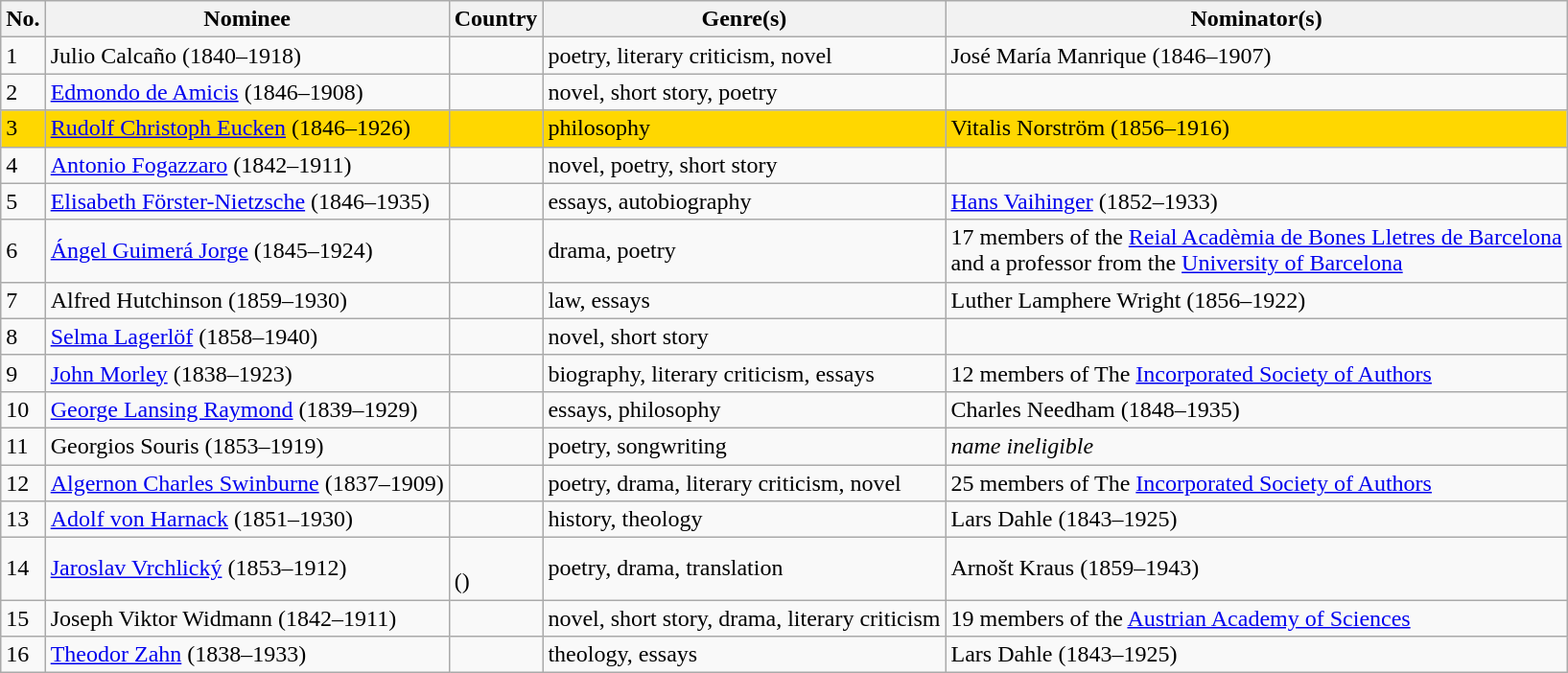<table class="sortable wikitable mw-collapsible">
<tr>
<th scope=col>No.</th>
<th scope=col>Nominee</th>
<th scope=col>Country</th>
<th scope=col>Genre(s)</th>
<th scope=col>Nominator(s)</th>
</tr>
<tr>
<td>1</td>
<td>Julio Calcaño (1840–1918)</td>
<td></td>
<td>poetry, literary criticism, novel</td>
<td>José María Manrique (1846–1907)</td>
</tr>
<tr>
<td>2</td>
<td><a href='#'>Edmondo de Amicis</a> (1846–1908)</td>
<td></td>
<td>novel, short story, poetry</td>
<td></td>
</tr>
<tr>
<td style="background:gold;white-space:nowrap">3</td>
<td style="background:gold;white-space:nowrap"><a href='#'>Rudolf Christoph Eucken</a> (1846–1926)</td>
<td style="background:gold;white-space:nowrap"></td>
<td style="background:gold;white-space:nowrap">philosophy</td>
<td style="background:gold;white-space:nowrap">Vitalis Norström (1856–1916)</td>
</tr>
<tr>
<td>4</td>
<td><a href='#'>Antonio Fogazzaro</a> (1842–1911)</td>
<td></td>
<td>novel, poetry, short story</td>
<td></td>
</tr>
<tr>
<td>5</td>
<td><a href='#'>Elisabeth Förster-Nietzsche</a> (1846–1935)</td>
<td></td>
<td>essays, autobiography</td>
<td><a href='#'>Hans Vaihinger</a> (1852–1933)</td>
</tr>
<tr>
<td>6</td>
<td><a href='#'>Ángel Guimerá Jorge</a> (1845–1924)</td>
<td></td>
<td>drama, poetry</td>
<td>17 members of the <a href='#'>Reial Acadèmia de Bones Lletres de Barcelona</a> <br>and a professor from the <a href='#'>University of Barcelona</a></td>
</tr>
<tr>
<td>7</td>
<td>Alfred Hutchinson (1859–1930)</td>
<td></td>
<td>law, essays</td>
<td>Luther Lamphere Wright (1856–1922)</td>
</tr>
<tr>
<td>8</td>
<td><a href='#'>Selma Lagerlöf</a> (1858–1940)</td>
<td></td>
<td>novel, short story</td>
<td></td>
</tr>
<tr>
<td>9</td>
<td><a href='#'>John Morley</a> (1838–1923)</td>
<td></td>
<td>biography, literary criticism, essays</td>
<td>12 members of The <a href='#'>Incorporated Society of Authors</a></td>
</tr>
<tr>
<td>10</td>
<td><a href='#'>George Lansing Raymond</a> (1839–1929)</td>
<td></td>
<td>essays, philosophy</td>
<td>Charles Needham (1848–1935)</td>
</tr>
<tr>
<td>11</td>
<td>Georgios Souris (1853–1919)</td>
<td></td>
<td>poetry, songwriting</td>
<td><em>name ineligible</em></td>
</tr>
<tr>
<td>12</td>
<td><a href='#'>Algernon Charles Swinburne</a> (1837–1909)</td>
<td></td>
<td>poetry, drama, literary criticism, novel</td>
<td>25 members of The <a href='#'>Incorporated Society of Authors</a></td>
</tr>
<tr>
<td>13</td>
<td><a href='#'>Adolf von Harnack</a> (1851–1930)</td>
<td></td>
<td>history, theology</td>
<td>Lars Dahle (1843–1925)</td>
</tr>
<tr>
<td>14</td>
<td><a href='#'>Jaroslav Vrchlický</a> (1853–1912)</td>
<td><br>()</td>
<td>poetry, drama, translation</td>
<td>Arnošt Kraus (1859–1943)</td>
</tr>
<tr>
<td>15</td>
<td>Joseph Viktor Widmann (1842–1911)</td>
<td></td>
<td>novel, short story, drama, literary criticism</td>
<td>19 members of the <a href='#'>Austrian Academy of Sciences</a></td>
</tr>
<tr>
<td>16</td>
<td><a href='#'>Theodor Zahn</a> (1838–1933)</td>
<td></td>
<td>theology, essays</td>
<td>Lars Dahle (1843–1925)</td>
</tr>
</table>
